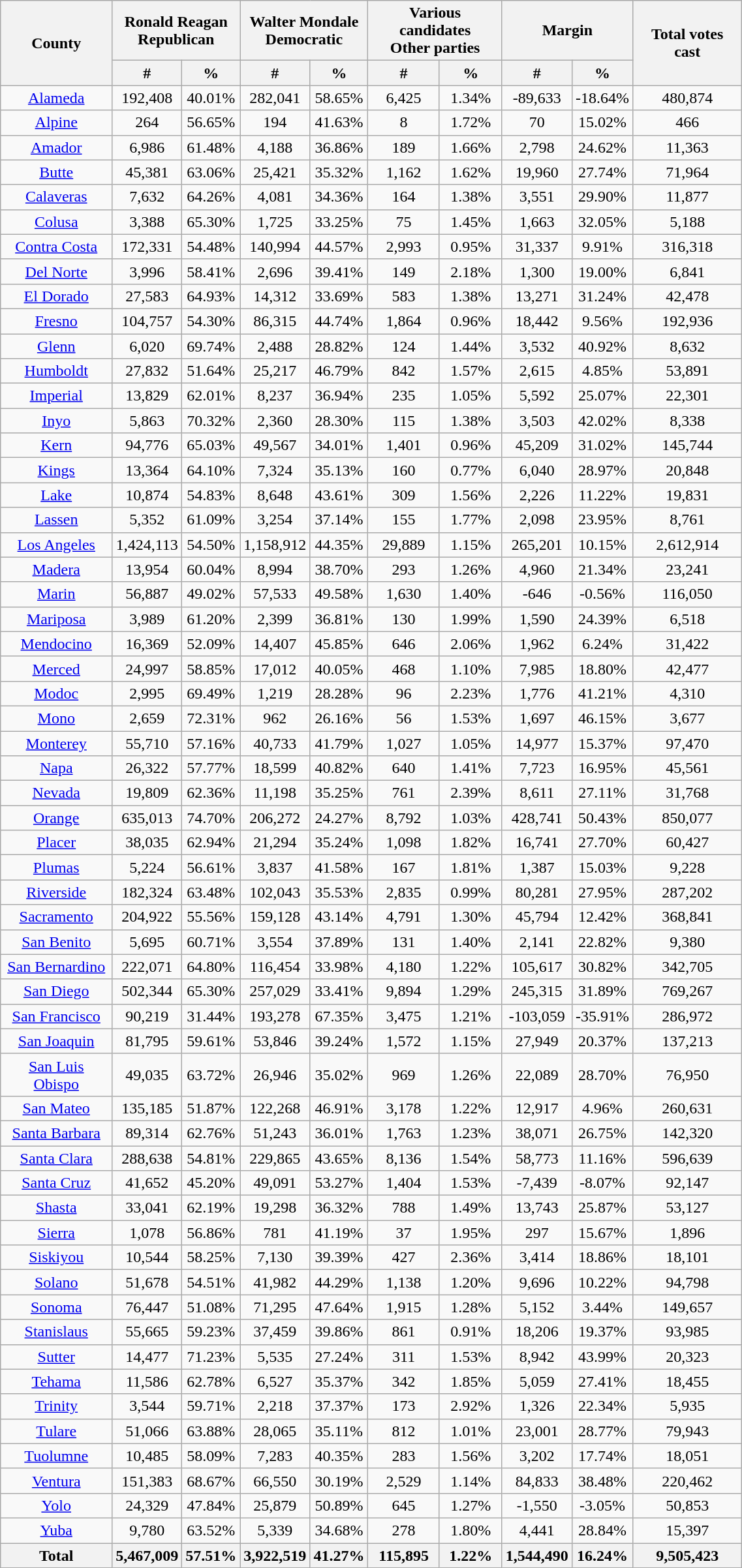<table width="60%"  class="wikitable sortable" style="text-align:center">
<tr>
<th style="text-align:center;" rowspan="2">County</th>
<th style="text-align:center;" colspan="2">Ronald Reagan<br>Republican</th>
<th style="text-align:center;" colspan="2">Walter Mondale<br>Democratic</th>
<th style="text-align:center;" colspan="2">Various candidates<br>Other parties</th>
<th style="text-align:center;" colspan="2">Margin</th>
<th style="text-align:center;" rowspan="2">Total votes cast</th>
</tr>
<tr>
<th style="text-align:center;" data-sort-type="number">#</th>
<th style="text-align:center;" data-sort-type="number">%</th>
<th style="text-align:center;" data-sort-type="number">#</th>
<th style="text-align:center;" data-sort-type="number">%</th>
<th style="text-align:center;" data-sort-type="number">#</th>
<th style="text-align:center;" data-sort-type="number">%</th>
<th style="text-align:center;" data-sort-type="number">#</th>
<th style="text-align:center;" data-sort-type="number">%</th>
</tr>
<tr style="text-align:center;">
<td><a href='#'>Alameda</a></td>
<td>192,408</td>
<td>40.01%</td>
<td>282,041</td>
<td>58.65%</td>
<td>6,425</td>
<td>1.34%</td>
<td>-89,633</td>
<td>-18.64%</td>
<td>480,874</td>
</tr>
<tr style="text-align:center;">
<td><a href='#'>Alpine</a></td>
<td>264</td>
<td>56.65%</td>
<td>194</td>
<td>41.63%</td>
<td>8</td>
<td>1.72%</td>
<td>70</td>
<td>15.02%</td>
<td>466</td>
</tr>
<tr style="text-align:center;">
<td><a href='#'>Amador</a></td>
<td>6,986</td>
<td>61.48%</td>
<td>4,188</td>
<td>36.86%</td>
<td>189</td>
<td>1.66%</td>
<td>2,798</td>
<td>24.62%</td>
<td>11,363</td>
</tr>
<tr style="text-align:center;">
<td><a href='#'>Butte</a></td>
<td>45,381</td>
<td>63.06%</td>
<td>25,421</td>
<td>35.32%</td>
<td>1,162</td>
<td>1.62%</td>
<td>19,960</td>
<td>27.74%</td>
<td>71,964</td>
</tr>
<tr style="text-align:center;">
<td><a href='#'>Calaveras</a></td>
<td>7,632</td>
<td>64.26%</td>
<td>4,081</td>
<td>34.36%</td>
<td>164</td>
<td>1.38%</td>
<td>3,551</td>
<td>29.90%</td>
<td>11,877</td>
</tr>
<tr style="text-align:center;">
<td><a href='#'>Colusa</a></td>
<td>3,388</td>
<td>65.30%</td>
<td>1,725</td>
<td>33.25%</td>
<td>75</td>
<td>1.45%</td>
<td>1,663</td>
<td>32.05%</td>
<td>5,188</td>
</tr>
<tr style="text-align:center;">
<td><a href='#'>Contra Costa</a></td>
<td>172,331</td>
<td>54.48%</td>
<td>140,994</td>
<td>44.57%</td>
<td>2,993</td>
<td>0.95%</td>
<td>31,337</td>
<td>9.91%</td>
<td>316,318</td>
</tr>
<tr style="text-align:center;">
<td><a href='#'>Del Norte</a></td>
<td>3,996</td>
<td>58.41%</td>
<td>2,696</td>
<td>39.41%</td>
<td>149</td>
<td>2.18%</td>
<td>1,300</td>
<td>19.00%</td>
<td>6,841</td>
</tr>
<tr style="text-align:center;">
<td><a href='#'>El Dorado</a></td>
<td>27,583</td>
<td>64.93%</td>
<td>14,312</td>
<td>33.69%</td>
<td>583</td>
<td>1.38%</td>
<td>13,271</td>
<td>31.24%</td>
<td>42,478</td>
</tr>
<tr style="text-align:center;">
<td><a href='#'>Fresno</a></td>
<td>104,757</td>
<td>54.30%</td>
<td>86,315</td>
<td>44.74%</td>
<td>1,864</td>
<td>0.96%</td>
<td>18,442</td>
<td>9.56%</td>
<td>192,936</td>
</tr>
<tr style="text-align:center;">
<td><a href='#'>Glenn</a></td>
<td>6,020</td>
<td>69.74%</td>
<td>2,488</td>
<td>28.82%</td>
<td>124</td>
<td>1.44%</td>
<td>3,532</td>
<td>40.92%</td>
<td>8,632</td>
</tr>
<tr style="text-align:center;">
<td><a href='#'>Humboldt</a></td>
<td>27,832</td>
<td>51.64%</td>
<td>25,217</td>
<td>46.79%</td>
<td>842</td>
<td>1.57%</td>
<td>2,615</td>
<td>4.85%</td>
<td>53,891</td>
</tr>
<tr style="text-align:center;">
<td><a href='#'>Imperial</a></td>
<td>13,829</td>
<td>62.01%</td>
<td>8,237</td>
<td>36.94%</td>
<td>235</td>
<td>1.05%</td>
<td>5,592</td>
<td>25.07%</td>
<td>22,301</td>
</tr>
<tr style="text-align:center;">
<td><a href='#'>Inyo</a></td>
<td>5,863</td>
<td>70.32%</td>
<td>2,360</td>
<td>28.30%</td>
<td>115</td>
<td>1.38%</td>
<td>3,503</td>
<td>42.02%</td>
<td>8,338</td>
</tr>
<tr style="text-align:center;">
<td><a href='#'>Kern</a></td>
<td>94,776</td>
<td>65.03%</td>
<td>49,567</td>
<td>34.01%</td>
<td>1,401</td>
<td>0.96%</td>
<td>45,209</td>
<td>31.02%</td>
<td>145,744</td>
</tr>
<tr style="text-align:center;">
<td><a href='#'>Kings</a></td>
<td>13,364</td>
<td>64.10%</td>
<td>7,324</td>
<td>35.13%</td>
<td>160</td>
<td>0.77%</td>
<td>6,040</td>
<td>28.97%</td>
<td>20,848</td>
</tr>
<tr style="text-align:center;">
<td><a href='#'>Lake</a></td>
<td>10,874</td>
<td>54.83%</td>
<td>8,648</td>
<td>43.61%</td>
<td>309</td>
<td>1.56%</td>
<td>2,226</td>
<td>11.22%</td>
<td>19,831</td>
</tr>
<tr style="text-align:center;">
<td><a href='#'>Lassen</a></td>
<td>5,352</td>
<td>61.09%</td>
<td>3,254</td>
<td>37.14%</td>
<td>155</td>
<td>1.77%</td>
<td>2,098</td>
<td>23.95%</td>
<td>8,761</td>
</tr>
<tr style="text-align:center;">
<td><a href='#'>Los Angeles</a></td>
<td>1,424,113</td>
<td>54.50%</td>
<td>1,158,912</td>
<td>44.35%</td>
<td>29,889</td>
<td>1.15%</td>
<td>265,201</td>
<td>10.15%</td>
<td>2,612,914</td>
</tr>
<tr style="text-align:center;">
<td><a href='#'>Madera</a></td>
<td>13,954</td>
<td>60.04%</td>
<td>8,994</td>
<td>38.70%</td>
<td>293</td>
<td>1.26%</td>
<td>4,960</td>
<td>21.34%</td>
<td>23,241</td>
</tr>
<tr style="text-align:center;">
<td><a href='#'>Marin</a></td>
<td>56,887</td>
<td>49.02%</td>
<td>57,533</td>
<td>49.58%</td>
<td>1,630</td>
<td>1.40%</td>
<td>-646</td>
<td>-0.56%</td>
<td>116,050</td>
</tr>
<tr style="text-align:center;">
<td><a href='#'>Mariposa</a></td>
<td>3,989</td>
<td>61.20%</td>
<td>2,399</td>
<td>36.81%</td>
<td>130</td>
<td>1.99%</td>
<td>1,590</td>
<td>24.39%</td>
<td>6,518</td>
</tr>
<tr style="text-align:center;">
<td><a href='#'>Mendocino</a></td>
<td>16,369</td>
<td>52.09%</td>
<td>14,407</td>
<td>45.85%</td>
<td>646</td>
<td>2.06%</td>
<td>1,962</td>
<td>6.24%</td>
<td>31,422</td>
</tr>
<tr style="text-align:center;">
<td><a href='#'>Merced</a></td>
<td>24,997</td>
<td>58.85%</td>
<td>17,012</td>
<td>40.05%</td>
<td>468</td>
<td>1.10%</td>
<td>7,985</td>
<td>18.80%</td>
<td>42,477</td>
</tr>
<tr style="text-align:center;">
<td><a href='#'>Modoc</a></td>
<td>2,995</td>
<td>69.49%</td>
<td>1,219</td>
<td>28.28%</td>
<td>96</td>
<td>2.23%</td>
<td>1,776</td>
<td>41.21%</td>
<td>4,310</td>
</tr>
<tr style="text-align:center;">
<td><a href='#'>Mono</a></td>
<td>2,659</td>
<td>72.31%</td>
<td>962</td>
<td>26.16%</td>
<td>56</td>
<td>1.53%</td>
<td>1,697</td>
<td>46.15%</td>
<td>3,677</td>
</tr>
<tr style="text-align:center;">
<td><a href='#'>Monterey</a></td>
<td>55,710</td>
<td>57.16%</td>
<td>40,733</td>
<td>41.79%</td>
<td>1,027</td>
<td>1.05%</td>
<td>14,977</td>
<td>15.37%</td>
<td>97,470</td>
</tr>
<tr style="text-align:center;">
<td><a href='#'>Napa</a></td>
<td>26,322</td>
<td>57.77%</td>
<td>18,599</td>
<td>40.82%</td>
<td>640</td>
<td>1.41%</td>
<td>7,723</td>
<td>16.95%</td>
<td>45,561</td>
</tr>
<tr style="text-align:center;">
<td><a href='#'>Nevada</a></td>
<td>19,809</td>
<td>62.36%</td>
<td>11,198</td>
<td>35.25%</td>
<td>761</td>
<td>2.39%</td>
<td>8,611</td>
<td>27.11%</td>
<td>31,768</td>
</tr>
<tr style="text-align:center;">
<td><a href='#'>Orange</a></td>
<td>635,013</td>
<td>74.70%</td>
<td>206,272</td>
<td>24.27%</td>
<td>8,792</td>
<td>1.03%</td>
<td>428,741</td>
<td>50.43%</td>
<td>850,077</td>
</tr>
<tr style="text-align:center;">
<td><a href='#'>Placer</a></td>
<td>38,035</td>
<td>62.94%</td>
<td>21,294</td>
<td>35.24%</td>
<td>1,098</td>
<td>1.82%</td>
<td>16,741</td>
<td>27.70%</td>
<td>60,427</td>
</tr>
<tr style="text-align:center;">
<td><a href='#'>Plumas</a></td>
<td>5,224</td>
<td>56.61%</td>
<td>3,837</td>
<td>41.58%</td>
<td>167</td>
<td>1.81%</td>
<td>1,387</td>
<td>15.03%</td>
<td>9,228</td>
</tr>
<tr style="text-align:center;">
<td><a href='#'>Riverside</a></td>
<td>182,324</td>
<td>63.48%</td>
<td>102,043</td>
<td>35.53%</td>
<td>2,835</td>
<td>0.99%</td>
<td>80,281</td>
<td>27.95%</td>
<td>287,202</td>
</tr>
<tr style="text-align:center;">
<td><a href='#'>Sacramento</a></td>
<td>204,922</td>
<td>55.56%</td>
<td>159,128</td>
<td>43.14%</td>
<td>4,791</td>
<td>1.30%</td>
<td>45,794</td>
<td>12.42%</td>
<td>368,841</td>
</tr>
<tr style="text-align:center;">
<td><a href='#'>San Benito</a></td>
<td>5,695</td>
<td>60.71%</td>
<td>3,554</td>
<td>37.89%</td>
<td>131</td>
<td>1.40%</td>
<td>2,141</td>
<td>22.82%</td>
<td>9,380</td>
</tr>
<tr style="text-align:center;">
<td><a href='#'>San Bernardino</a></td>
<td>222,071</td>
<td>64.80%</td>
<td>116,454</td>
<td>33.98%</td>
<td>4,180</td>
<td>1.22%</td>
<td>105,617</td>
<td>30.82%</td>
<td>342,705</td>
</tr>
<tr style="text-align:center;">
<td><a href='#'>San Diego</a></td>
<td>502,344</td>
<td>65.30%</td>
<td>257,029</td>
<td>33.41%</td>
<td>9,894</td>
<td>1.29%</td>
<td>245,315</td>
<td>31.89%</td>
<td>769,267</td>
</tr>
<tr style="text-align:center;">
<td><a href='#'>San Francisco</a></td>
<td>90,219</td>
<td>31.44%</td>
<td>193,278</td>
<td>67.35%</td>
<td>3,475</td>
<td>1.21%</td>
<td>-103,059</td>
<td>-35.91%</td>
<td>286,972</td>
</tr>
<tr style="text-align:center;">
<td><a href='#'>San Joaquin</a></td>
<td>81,795</td>
<td>59.61%</td>
<td>53,846</td>
<td>39.24%</td>
<td>1,572</td>
<td>1.15%</td>
<td>27,949</td>
<td>20.37%</td>
<td>137,213</td>
</tr>
<tr style="text-align:center;">
<td><a href='#'>San Luis Obispo</a></td>
<td>49,035</td>
<td>63.72%</td>
<td>26,946</td>
<td>35.02%</td>
<td>969</td>
<td>1.26%</td>
<td>22,089</td>
<td>28.70%</td>
<td>76,950</td>
</tr>
<tr style="text-align:center;">
<td><a href='#'>San Mateo</a></td>
<td>135,185</td>
<td>51.87%</td>
<td>122,268</td>
<td>46.91%</td>
<td>3,178</td>
<td>1.22%</td>
<td>12,917</td>
<td>4.96%</td>
<td>260,631</td>
</tr>
<tr style="text-align:center;">
<td><a href='#'>Santa Barbara</a></td>
<td>89,314</td>
<td>62.76%</td>
<td>51,243</td>
<td>36.01%</td>
<td>1,763</td>
<td>1.23%</td>
<td>38,071</td>
<td>26.75%</td>
<td>142,320</td>
</tr>
<tr style="text-align:center;">
<td><a href='#'>Santa Clara</a></td>
<td>288,638</td>
<td>54.81%</td>
<td>229,865</td>
<td>43.65%</td>
<td>8,136</td>
<td>1.54%</td>
<td>58,773</td>
<td>11.16%</td>
<td>596,639</td>
</tr>
<tr style="text-align:center;">
<td><a href='#'>Santa Cruz</a></td>
<td>41,652</td>
<td>45.20%</td>
<td>49,091</td>
<td>53.27%</td>
<td>1,404</td>
<td>1.53%</td>
<td>-7,439</td>
<td>-8.07%</td>
<td>92,147</td>
</tr>
<tr style="text-align:center;">
<td><a href='#'>Shasta</a></td>
<td>33,041</td>
<td>62.19%</td>
<td>19,298</td>
<td>36.32%</td>
<td>788</td>
<td>1.49%</td>
<td>13,743</td>
<td>25.87%</td>
<td>53,127</td>
</tr>
<tr style="text-align:center;">
<td><a href='#'>Sierra</a></td>
<td>1,078</td>
<td>56.86%</td>
<td>781</td>
<td>41.19%</td>
<td>37</td>
<td>1.95%</td>
<td>297</td>
<td>15.67%</td>
<td>1,896</td>
</tr>
<tr style="text-align:center;">
<td><a href='#'>Siskiyou</a></td>
<td>10,544</td>
<td>58.25%</td>
<td>7,130</td>
<td>39.39%</td>
<td>427</td>
<td>2.36%</td>
<td>3,414</td>
<td>18.86%</td>
<td>18,101</td>
</tr>
<tr style="text-align:center;">
<td><a href='#'>Solano</a></td>
<td>51,678</td>
<td>54.51%</td>
<td>41,982</td>
<td>44.29%</td>
<td>1,138</td>
<td>1.20%</td>
<td>9,696</td>
<td>10.22%</td>
<td>94,798</td>
</tr>
<tr style="text-align:center;">
<td><a href='#'>Sonoma</a></td>
<td>76,447</td>
<td>51.08%</td>
<td>71,295</td>
<td>47.64%</td>
<td>1,915</td>
<td>1.28%</td>
<td>5,152</td>
<td>3.44%</td>
<td>149,657</td>
</tr>
<tr style="text-align:center;">
<td><a href='#'>Stanislaus</a></td>
<td>55,665</td>
<td>59.23%</td>
<td>37,459</td>
<td>39.86%</td>
<td>861</td>
<td>0.91%</td>
<td>18,206</td>
<td>19.37%</td>
<td>93,985</td>
</tr>
<tr style="text-align:center;">
<td><a href='#'>Sutter</a></td>
<td>14,477</td>
<td>71.23%</td>
<td>5,535</td>
<td>27.24%</td>
<td>311</td>
<td>1.53%</td>
<td>8,942</td>
<td>43.99%</td>
<td>20,323</td>
</tr>
<tr style="text-align:center;">
<td><a href='#'>Tehama</a></td>
<td>11,586</td>
<td>62.78%</td>
<td>6,527</td>
<td>35.37%</td>
<td>342</td>
<td>1.85%</td>
<td>5,059</td>
<td>27.41%</td>
<td>18,455</td>
</tr>
<tr style="text-align:center;">
<td><a href='#'>Trinity</a></td>
<td>3,544</td>
<td>59.71%</td>
<td>2,218</td>
<td>37.37%</td>
<td>173</td>
<td>2.92%</td>
<td>1,326</td>
<td>22.34%</td>
<td>5,935</td>
</tr>
<tr style="text-align:center;">
<td><a href='#'>Tulare</a></td>
<td>51,066</td>
<td>63.88%</td>
<td>28,065</td>
<td>35.11%</td>
<td>812</td>
<td>1.01%</td>
<td>23,001</td>
<td>28.77%</td>
<td>79,943</td>
</tr>
<tr style="text-align:center;">
<td><a href='#'>Tuolumne</a></td>
<td>10,485</td>
<td>58.09%</td>
<td>7,283</td>
<td>40.35%</td>
<td>283</td>
<td>1.56%</td>
<td>3,202</td>
<td>17.74%</td>
<td>18,051</td>
</tr>
<tr style="text-align:center;">
<td><a href='#'>Ventura</a></td>
<td>151,383</td>
<td>68.67%</td>
<td>66,550</td>
<td>30.19%</td>
<td>2,529</td>
<td>1.14%</td>
<td>84,833</td>
<td>38.48%</td>
<td>220,462</td>
</tr>
<tr style="text-align:center;">
<td><a href='#'>Yolo</a></td>
<td>24,329</td>
<td>47.84%</td>
<td>25,879</td>
<td>50.89%</td>
<td>645</td>
<td>1.27%</td>
<td>-1,550</td>
<td>-3.05%</td>
<td>50,853</td>
</tr>
<tr style="text-align:center;">
<td><a href='#'>Yuba</a></td>
<td>9,780</td>
<td>63.52%</td>
<td>5,339</td>
<td>34.68%</td>
<td>278</td>
<td>1.80%</td>
<td>4,441</td>
<td>28.84%</td>
<td>15,397</td>
</tr>
<tr>
<th>Total</th>
<th>5,467,009</th>
<th>57.51%</th>
<th>3,922,519</th>
<th>41.27%</th>
<th>115,895</th>
<th>1.22%</th>
<th>1,544,490</th>
<th>16.24%</th>
<th>9,505,423</th>
</tr>
</table>
